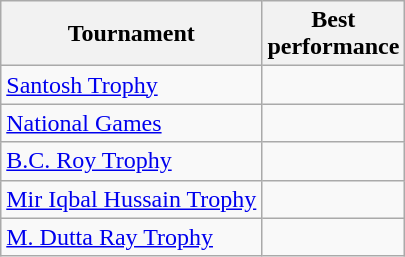<table class="wikitable sortable" style="text-align:left;">
<tr>
<th>Tournament</th>
<th>Best<br>performance</th>
</tr>
<tr>
<td><a href='#'>Santosh Trophy</a></td>
<td></td>
</tr>
<tr>
<td><a href='#'>National Games</a></td>
<td></td>
</tr>
<tr>
<td><a href='#'>B.C. Roy Trophy</a></td>
<td></td>
</tr>
<tr>
<td><a href='#'>Mir Iqbal Hussain Trophy</a></td>
<td></td>
</tr>
<tr>
<td><a href='#'>M. Dutta Ray Trophy</a></td>
<td></td>
</tr>
</table>
